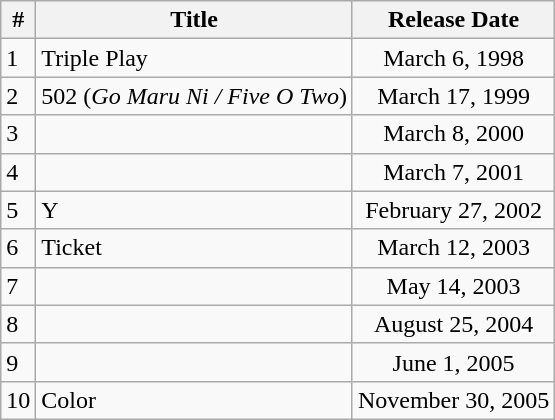<table class="wikitable">
<tr>
<th>#</th>
<th>Title</th>
<th>Release Date</th>
</tr>
<tr>
<td>1</td>
<td>Triple Play</td>
<td align="center">March 6, 1998</td>
</tr>
<tr>
<td>2</td>
<td>502 (<em>Go Maru Ni / Five O Two</em>)</td>
<td align="center">March 17, 1999</td>
</tr>
<tr>
<td>3</td>
<td></td>
<td align="center">March 8, 2000</td>
</tr>
<tr>
<td>4</td>
<td></td>
<td align="center">March 7, 2001</td>
</tr>
<tr>
<td>5</td>
<td>Y</td>
<td align="center">February 27, 2002</td>
</tr>
<tr>
<td>6</td>
<td>Ticket</td>
<td align="center">March 12, 2003</td>
</tr>
<tr>
<td>7</td>
<td></td>
<td align="center">May 14, 2003</td>
</tr>
<tr>
<td>8</td>
<td></td>
<td align="center">August 25, 2004</td>
</tr>
<tr>
<td>9</td>
<td></td>
<td align="center">June 1, 2005</td>
</tr>
<tr>
<td>10</td>
<td>Color</td>
<td align="center">November 30, 2005</td>
</tr>
</table>
